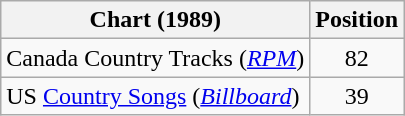<table class="wikitable sortable">
<tr>
<th scope="col">Chart (1989)</th>
<th scope="col">Position</th>
</tr>
<tr>
<td>Canada Country Tracks (<em><a href='#'>RPM</a></em>)</td>
<td align="center">82</td>
</tr>
<tr>
<td>US <a href='#'>Country Songs</a> (<em><a href='#'>Billboard</a></em>)</td>
<td align="center">39</td>
</tr>
</table>
